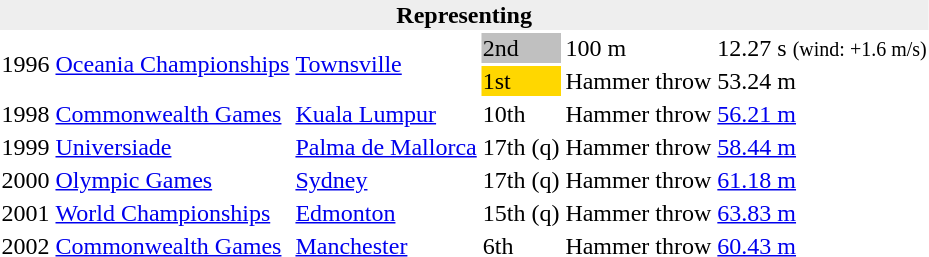<table>
<tr>
<th bgcolor="#eeeeee" colspan="6">Representing </th>
</tr>
<tr>
<td rowspan=2>1996</td>
<td rowspan=2 align=left><a href='#'>Oceania Championships</a></td>
<td rowspan=2 align=left><a href='#'>Townsville</a></td>
<td bgcolor=silver>2nd</td>
<td>100 m</td>
<td>12.27 s <small>(wind: +1.6 m/s)</small></td>
</tr>
<tr>
<td bgcolor=gold>1st</td>
<td>Hammer throw</td>
<td>53.24 m</td>
</tr>
<tr>
<td>1998</td>
<td align=left><a href='#'>Commonwealth Games</a></td>
<td align=left><a href='#'>Kuala Lumpur</a></td>
<td>10th</td>
<td>Hammer throw</td>
<td><a href='#'>56.21 m</a></td>
</tr>
<tr>
<td>1999</td>
<td align=left><a href='#'>Universiade</a></td>
<td align=left><a href='#'>Palma de Mallorca</a></td>
<td>17th (q)</td>
<td>Hammer throw</td>
<td><a href='#'>58.44 m</a></td>
</tr>
<tr>
<td>2000</td>
<td align=left><a href='#'>Olympic Games</a></td>
<td align=left><a href='#'>Sydney</a></td>
<td>17th (q)</td>
<td>Hammer throw</td>
<td><a href='#'>61.18 m</a></td>
</tr>
<tr>
<td>2001</td>
<td align=left><a href='#'>World Championships</a></td>
<td align=left><a href='#'>Edmonton</a></td>
<td>15th (q)</td>
<td>Hammer throw</td>
<td><a href='#'>63.83 m</a></td>
</tr>
<tr>
<td>2002</td>
<td align=left><a href='#'>Commonwealth Games</a></td>
<td align=left><a href='#'>Manchester</a></td>
<td>6th</td>
<td>Hammer throw</td>
<td><a href='#'>60.43 m</a></td>
</tr>
</table>
